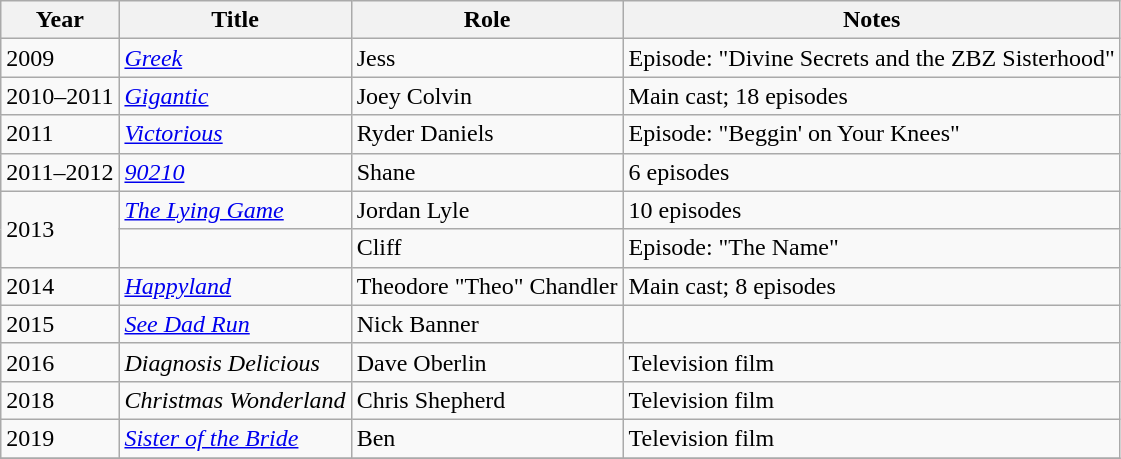<table class="wikitable sortable">
<tr>
<th>Year</th>
<th>Title</th>
<th>Role</th>
<th class="unsortable">Notes</th>
</tr>
<tr>
<td>2009</td>
<td><em><a href='#'>Greek</a></em></td>
<td>Jess</td>
<td>Episode: "Divine Secrets and the ZBZ Sisterhood"</td>
</tr>
<tr>
<td>2010–2011</td>
<td><em><a href='#'>Gigantic</a></em></td>
<td>Joey Colvin</td>
<td>Main cast; 18 episodes</td>
</tr>
<tr>
<td>2011</td>
<td><em><a href='#'>Victorious</a></em></td>
<td>Ryder Daniels</td>
<td>Episode: "Beggin' on Your Knees"</td>
</tr>
<tr>
<td>2011–2012</td>
<td><em><a href='#'>90210</a></em></td>
<td>Shane</td>
<td>6 episodes</td>
</tr>
<tr>
<td rowspan="2">2013</td>
<td><em><a href='#'>The Lying Game</a></em></td>
<td>Jordan Lyle</td>
<td>10 episodes</td>
</tr>
<tr>
<td><em></em></td>
<td>Cliff</td>
<td>Episode: "The Name"</td>
</tr>
<tr>
<td>2014</td>
<td><em><a href='#'>Happyland</a></em></td>
<td>Theodore "Theo" Chandler</td>
<td>Main cast; 8 episodes</td>
</tr>
<tr>
<td>2015</td>
<td><em><a href='#'>See Dad Run</a></em></td>
<td>Nick Banner</td>
<td></td>
</tr>
<tr>
<td>2016</td>
<td><em>Diagnosis Delicious</em></td>
<td>Dave Oberlin</td>
<td>Television film</td>
</tr>
<tr>
<td>2018</td>
<td><em>Christmas Wonderland</em></td>
<td>Chris Shepherd</td>
<td>Television film</td>
</tr>
<tr>
<td>2019</td>
<td><em><a href='#'>Sister of the Bride</a></em></td>
<td>Ben</td>
<td>Television film</td>
</tr>
<tr>
</tr>
</table>
